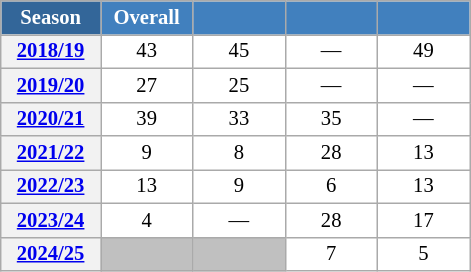<table class="wikitable" style="font-size:86%; text-align:center; border:grey solid 1px; border-collapse:collapse; background:#ffffff;">
<tr>
<th style="background-color:#369; color:white; width:60px;"> Season </th>
<th style="background-color:#4180be; color:white; width:55px;">Overall</th>
<th style="background-color:#4180be; color:white; width:55px;"></th>
<th style="background-color:#4180be; color:white; width:55px;"></th>
<th style="background-color:#4180be; color:white; width:55px;"></th>
</tr>
<tr>
<th scope=row align=center><a href='#'>2018/19</a></th>
<td align=center>43</td>
<td align=center>45</td>
<td align=center>—</td>
<td align=center>49</td>
</tr>
<tr>
<th scope=row align=center><a href='#'>2019/20</a></th>
<td align=center>27</td>
<td align=center>25</td>
<td align=center>—</td>
<td align=center>—</td>
</tr>
<tr>
<th scope=row align=center><a href='#'>2020/21</a></th>
<td align=center>39</td>
<td align=center>33</td>
<td align=center>35</td>
<td align=center>—</td>
</tr>
<tr>
<th scope=row align=center><a href='#'>2021/22</a></th>
<td align=center>9</td>
<td align=center>8</td>
<td align=center>28</td>
<td align=center>13</td>
</tr>
<tr>
<th scope=row align=center><a href='#'>2022/23</a></th>
<td align=center>13</td>
<td align=center>9</td>
<td align=center>6</td>
<td align=center>13</td>
</tr>
<tr>
<th scope=row align=center><a href='#'>2023/24</a></th>
<td align=center>4</td>
<td align=center>—</td>
<td align=center>28</td>
<td align=center>17</td>
</tr>
<tr>
<th scope=row align=center><a href='#'>2024/25</a></th>
<td align=center bgcolor=silver></td>
<td align=center bgcolor=silver></td>
<td align=center>7</td>
<td align=center>5</td>
</tr>
</table>
